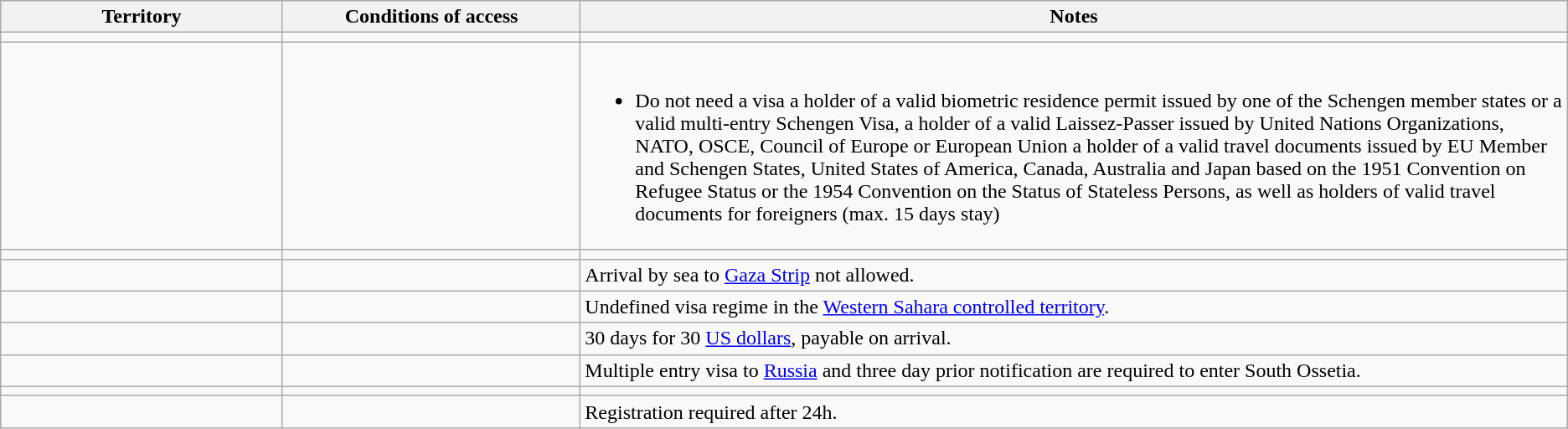<table class="wikitable" style="text-align: left; table-layout: fixed;">
<tr>
<th style="width:18%;">Territory</th>
<th style="width:19%;">Conditions of access</th>
<th>Notes</th>
</tr>
<tr>
<td></td>
<td></td>
<td></td>
</tr>
<tr>
<td></td>
<td></td>
<td><br><ul><li>Do not need a visa a holder of a valid biometric residence permit issued by one of the Schengen member states or a valid multi-entry Schengen Visa, a holder of a valid Laissez-Passer issued by United Nations Organizations, NATO, OSCE, Council of Europe or European Union a holder of a valid travel documents issued by EU Member and Schengen States, United States of America, Canada, Australia and Japan based on the 1951 Convention on Refugee Status or the 1954 Convention on the Status of Stateless Persons, as well as holders of valid travel documents for foreigners (max. 15 days stay)</li></ul></td>
</tr>
<tr>
<td></td>
<td></td>
<td></td>
</tr>
<tr>
<td></td>
<td></td>
<td>Arrival by sea to <a href='#'>Gaza Strip</a> not allowed.</td>
</tr>
<tr>
<td></td>
<td></td>
<td>Undefined visa regime in the <a href='#'>Western Sahara controlled territory</a>.</td>
</tr>
<tr>
<td></td>
<td></td>
<td>30 days for 30 <a href='#'>US dollars</a>, payable on arrival.</td>
</tr>
<tr>
<td></td>
<td></td>
<td>Multiple entry visa to <a href='#'>Russia</a> and three day prior notification are required to enter South Ossetia.</td>
</tr>
<tr>
<td></td>
<td></td>
<td></td>
</tr>
<tr>
<td></td>
<td></td>
<td>Registration required after 24h.</td>
</tr>
</table>
